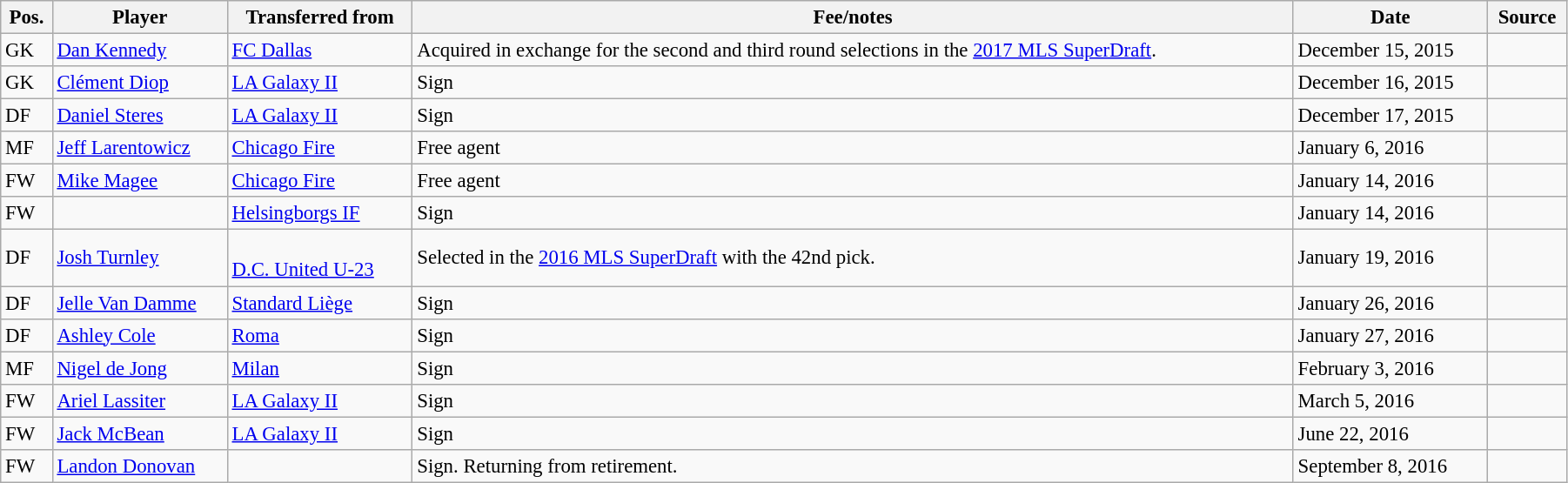<table class="wikitable sortable" style="width:95%; text-align:center; font-size:95%; text-align:left;">
<tr>
<th><strong>Pos.</strong></th>
<th><strong>Player</strong></th>
<th><strong>Transferred from</strong></th>
<th><strong>Fee/notes</strong></th>
<th><strong>Date</strong></th>
<th><strong>Source</strong></th>
</tr>
<tr>
<td>GK</td>
<td> <a href='#'>Dan Kennedy</a></td>
<td> <a href='#'>FC Dallas</a></td>
<td>Acquired in exchange for the second and third round selections in the <a href='#'>2017 MLS SuperDraft</a>.</td>
<td>December 15, 2015</td>
<td align=center></td>
</tr>
<tr>
<td>GK</td>
<td> <a href='#'>Clément Diop</a></td>
<td> <a href='#'>LA Galaxy II</a></td>
<td>Sign</td>
<td>December 16, 2015</td>
<td align=center></td>
</tr>
<tr>
<td>DF</td>
<td> <a href='#'>Daniel Steres</a></td>
<td> <a href='#'>LA Galaxy II</a></td>
<td>Sign</td>
<td>December 17, 2015</td>
<td align=center></td>
</tr>
<tr>
<td>MF</td>
<td> <a href='#'>Jeff Larentowicz</a></td>
<td> <a href='#'>Chicago Fire</a></td>
<td>Free agent</td>
<td>January 6, 2016</td>
<td align=center></td>
</tr>
<tr>
<td>FW</td>
<td> <a href='#'>Mike Magee</a></td>
<td> <a href='#'>Chicago Fire</a></td>
<td>Free agent</td>
<td>January 14, 2016</td>
<td align=center></td>
</tr>
<tr>
<td>FW</td>
<td></td>
<td> <a href='#'>Helsingborgs IF</a></td>
<td>Sign</td>
<td>January 14, 2016</td>
<td align=center></td>
</tr>
<tr>
<td>DF</td>
<td> <a href='#'>Josh Turnley</a></td>
<td> <br>  <a href='#'>D.C. United U-23</a></td>
<td>Selected in the <a href='#'>2016 MLS SuperDraft</a> with the 42nd pick.</td>
<td>January 19, 2016</td>
<td align=center></td>
</tr>
<tr>
<td>DF</td>
<td> <a href='#'>Jelle Van Damme</a></td>
<td> <a href='#'>Standard Liège</a></td>
<td>Sign</td>
<td>January 26, 2016</td>
<td align=center></td>
</tr>
<tr>
<td>DF</td>
<td> <a href='#'>Ashley Cole</a></td>
<td> <a href='#'>Roma</a></td>
<td>Sign</td>
<td>January 27, 2016</td>
<td align=center></td>
</tr>
<tr>
<td>MF</td>
<td> <a href='#'>Nigel de Jong</a></td>
<td> <a href='#'>Milan</a></td>
<td>Sign</td>
<td>February 3, 2016</td>
<td align=center></td>
</tr>
<tr>
<td>FW</td>
<td> <a href='#'>Ariel Lassiter</a></td>
<td> <a href='#'>LA Galaxy II</a></td>
<td>Sign</td>
<td>March 5, 2016</td>
<td align=center></td>
</tr>
<tr>
<td>FW</td>
<td> <a href='#'>Jack McBean</a></td>
<td> <a href='#'>LA Galaxy II</a></td>
<td>Sign</td>
<td>June 22, 2016</td>
<td align=center></td>
</tr>
<tr>
<td>FW</td>
<td> <a href='#'>Landon Donovan</a></td>
<td></td>
<td>Sign. Returning from retirement.</td>
<td>September 8, 2016</td>
<td align=center></td>
</tr>
</table>
